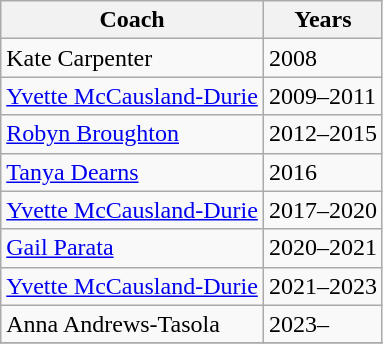<table class="wikitable collapsible">
<tr>
<th>Coach</th>
<th>Years</th>
</tr>
<tr>
<td>Kate Carpenter</td>
<td>2008</td>
</tr>
<tr>
<td><a href='#'>Yvette McCausland-Durie</a></td>
<td>2009–2011</td>
</tr>
<tr>
<td><a href='#'>Robyn Broughton</a></td>
<td>2012–2015</td>
</tr>
<tr>
<td><a href='#'>Tanya Dearns</a></td>
<td>2016</td>
</tr>
<tr>
<td><a href='#'>Yvette McCausland-Durie</a></td>
<td>2017–2020</td>
</tr>
<tr>
<td><a href='#'>Gail Parata</a></td>
<td>2020–2021</td>
</tr>
<tr>
<td><a href='#'>Yvette McCausland-Durie</a></td>
<td>2021–2023</td>
</tr>
<tr>
<td>Anna Andrews-Tasola</td>
<td>2023–</td>
</tr>
<tr>
</tr>
</table>
